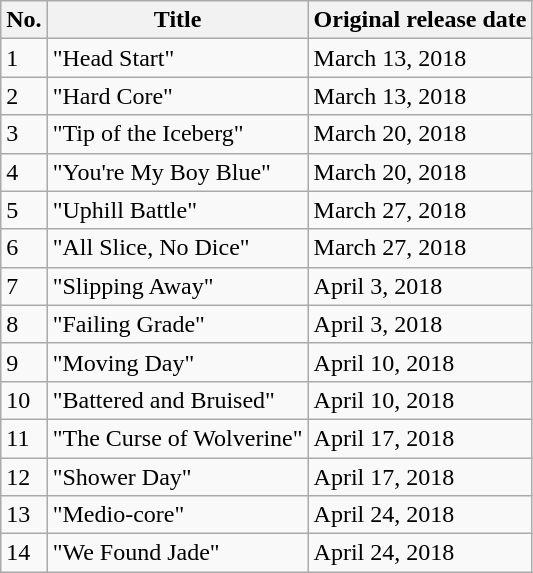<table class="wikitable">
<tr>
<th>No.</th>
<th>Title</th>
<th>Original release date</th>
</tr>
<tr>
<td>1</td>
<td>"Head Start"</td>
<td>March 13, 2018</td>
</tr>
<tr>
<td>2</td>
<td>"Hard Core"</td>
<td>March 13, 2018</td>
</tr>
<tr>
<td>3</td>
<td>"Tip of the Iceberg"</td>
<td>March 20, 2018</td>
</tr>
<tr>
<td>4</td>
<td>"You're My Boy Blue"</td>
<td>March 20, 2018</td>
</tr>
<tr>
<td>5</td>
<td>"Uphill Battle"</td>
<td>March 27, 2018</td>
</tr>
<tr>
<td>6</td>
<td>"All Slice, No Dice"</td>
<td>March 27, 2018</td>
</tr>
<tr>
<td>7</td>
<td>"Slipping Away"</td>
<td>April 3, 2018</td>
</tr>
<tr>
<td>8</td>
<td>"Failing Grade"</td>
<td>April 3, 2018</td>
</tr>
<tr>
<td>9</td>
<td>"Moving Day"</td>
<td>April 10, 2018</td>
</tr>
<tr>
<td>10</td>
<td>"Battered and Bruised"</td>
<td>April 10, 2018</td>
</tr>
<tr>
<td>11</td>
<td>"The Curse of Wolverine"</td>
<td>April 17, 2018</td>
</tr>
<tr>
<td>12</td>
<td>"Shower Day"</td>
<td>April 17, 2018</td>
</tr>
<tr>
<td>13</td>
<td>"Medio-core"</td>
<td>April 24, 2018</td>
</tr>
<tr>
<td>14</td>
<td>"We Found Jade"</td>
<td>April 24, 2018</td>
</tr>
</table>
